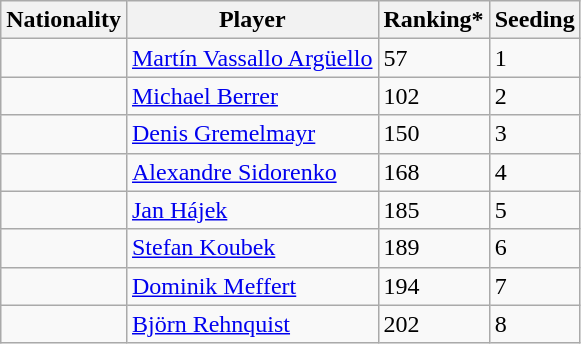<table class="wikitable" border="1">
<tr>
<th>Nationality</th>
<th>Player</th>
<th>Ranking*</th>
<th>Seeding</th>
</tr>
<tr>
<td></td>
<td><a href='#'>Martín Vassallo Argüello</a></td>
<td>57</td>
<td>1</td>
</tr>
<tr>
<td></td>
<td><a href='#'>Michael Berrer</a></td>
<td>102</td>
<td>2</td>
</tr>
<tr>
<td></td>
<td><a href='#'>Denis Gremelmayr</a></td>
<td>150</td>
<td>3</td>
</tr>
<tr>
<td></td>
<td><a href='#'>Alexandre Sidorenko</a></td>
<td>168</td>
<td>4</td>
</tr>
<tr>
<td></td>
<td><a href='#'>Jan Hájek</a></td>
<td>185</td>
<td>5</td>
</tr>
<tr>
<td></td>
<td><a href='#'>Stefan Koubek</a></td>
<td>189</td>
<td>6</td>
</tr>
<tr>
<td></td>
<td><a href='#'>Dominik Meffert</a></td>
<td>194</td>
<td>7</td>
</tr>
<tr>
<td></td>
<td><a href='#'>Björn Rehnquist</a></td>
<td>202</td>
<td>8</td>
</tr>
</table>
